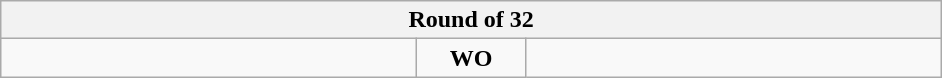<table class="wikitable" style="text-align: center;">
<tr>
<th colspan=3>Round of 32</th>
</tr>
<tr>
<td align=left width="270"><strong></strong></td>
<td align=center width="65"><strong>WO</strong></td>
<td align=left width="270"><s></s></td>
</tr>
</table>
